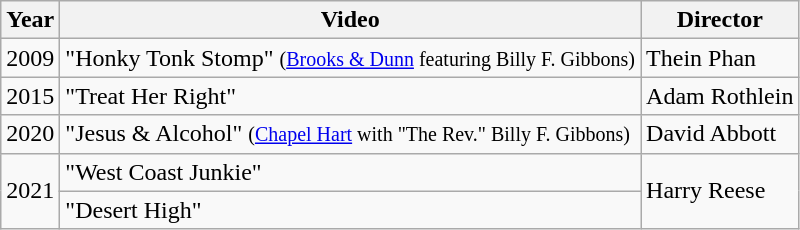<table class="wikitable">
<tr>
<th>Year</th>
<th>Video</th>
<th>Director</th>
</tr>
<tr>
<td>2009</td>
<td>"Honky Tonk Stomp" <small>(<a href='#'>Brooks & Dunn</a> featuring Billy F. Gibbons)</small></td>
<td>Thein Phan</td>
</tr>
<tr>
<td>2015</td>
<td>"Treat Her Right"</td>
<td>Adam Rothlein</td>
</tr>
<tr>
<td>2020</td>
<td>"Jesus & Alcohol" <small>(<a href='#'>Chapel Hart</a> with "The Rev." Billy F. Gibbons)</small></td>
<td>David Abbott</td>
</tr>
<tr>
<td rowspan=2>2021</td>
<td>"West Coast Junkie"</td>
<td rowspan=2>Harry Reese</td>
</tr>
<tr>
<td>"Desert High"</td>
</tr>
</table>
